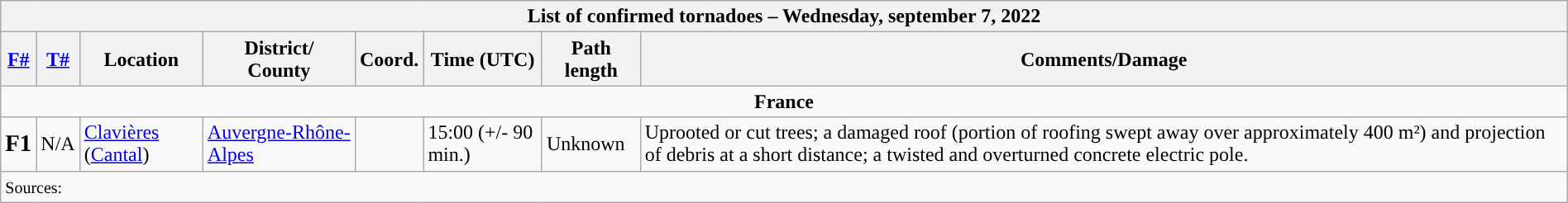<table class="wikitable collapsible" width="100%">
<tr>
<th colspan="8">List of confirmed tornadoes – Wednesday, september 7, 2022</th>
</tr>
<tr>
<th><a href='#'>F#</a></th>
<th><a href='#'>T#</a></th>
<th>Location</th>
<th>District/<br>County</th>
<th>Coord.</th>
<th>Time (UTC)</th>
<th>Path length</th>
<th>Comments/Damage</th>
</tr>
<tr>
<td colspan="8" align=center><strong>France</strong></td>
</tr>
<tr>
<td><big><strong>F1</strong></big></td>
<td>N/A</td>
<td><a href='#'>Clavières</a> (<a href='#'>Cantal</a>)</td>
<td><a href='#'>Auvergne-Rhône-Alpes</a></td>
<td></td>
<td>15:00 (+/- 90 min.)</td>
<td>Unknown</td>
<td>Uprooted or cut trees; a damaged roof (portion of roofing swept away over approximately 400 m²) and projection of debris at a short distance; a twisted and overturned concrete electric pole.</td>
</tr>
<tr>
<td colspan="8"><small>Sources:  </small></td>
</tr>
</table>
